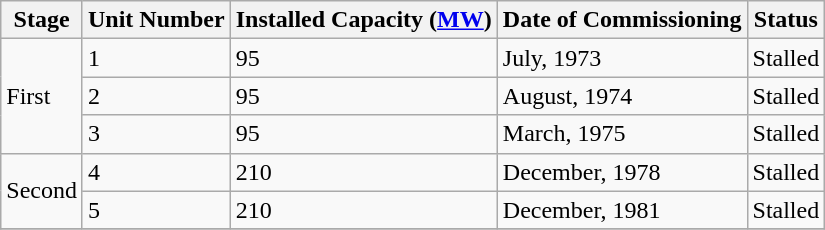<table class="sortable wikitable">
<tr>
<th>Stage</th>
<th>Unit Number</th>
<th>Installed Capacity (<a href='#'>MW</a>)</th>
<th>Date of Commissioning</th>
<th>Status</th>
</tr>
<tr>
<td rowspan="3">First</td>
<td>1</td>
<td>95</td>
<td>July, 1973</td>
<td>Stalled</td>
</tr>
<tr>
<td>2</td>
<td>95</td>
<td>August, 1974</td>
<td>Stalled</td>
</tr>
<tr>
<td>3</td>
<td>95</td>
<td>March, 1975</td>
<td>Stalled</td>
</tr>
<tr>
<td rowspan="2">Second</td>
<td>4</td>
<td>210</td>
<td>December, 1978</td>
<td>Stalled</td>
</tr>
<tr>
<td>5</td>
<td>210</td>
<td>December, 1981</td>
<td>Stalled</td>
</tr>
<tr>
</tr>
</table>
